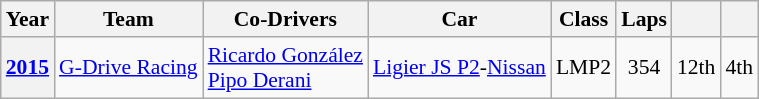<table class="wikitable" style="text-align:center; font-size:90%">
<tr>
<th>Year</th>
<th>Team</th>
<th>Co-Drivers</th>
<th>Car</th>
<th>Class</th>
<th>Laps</th>
<th></th>
<th></th>
</tr>
<tr>
<th><a href='#'>2015</a></th>
<td align="left"> <a href='#'>G-Drive Racing</a></td>
<td align="left"> <a href='#'>Ricardo González</a><br> <a href='#'>Pipo Derani</a></td>
<td align="left"><a href='#'>Ligier JS P2</a>-<a href='#'>Nissan</a></td>
<td>LMP2</td>
<td>354</td>
<td>12th</td>
<td>4th</td>
</tr>
</table>
